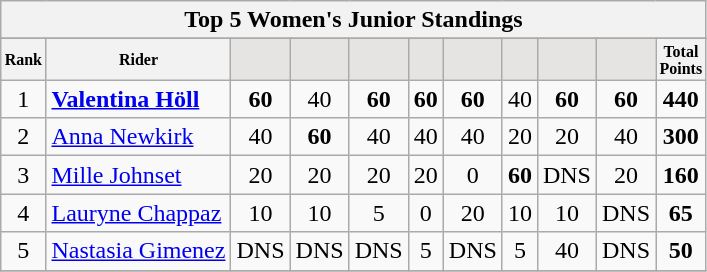<table class="wikitable sortable">
<tr>
<th colspan=27 align="center"><strong>Top 5 Women's Junior Standings</strong></th>
</tr>
<tr>
</tr>
<tr style="font-size:8pt;font-weight:bold">
<th align="center">Rank</th>
<th align="center">Rider</th>
<th class=unsortable style="background:#E5E4E2;"><small></small></th>
<th class=unsortable style="background:#E5E4E2;"><small></small></th>
<th class=unsortable style="background:#E5E4E2;"><small></small></th>
<th class=unsortable style="background:#E5E4E2;"><small></small></th>
<th class=unsortable style="background:#E5E4E2;"><small></small></th>
<th class=unsortable style="background:#E5E4E2;"><small></small></th>
<th class=unsortable style="background:#E5E4E2;"><small></small></th>
<th class=unsortable style="background:#E5E4E2;"><small></small></th>
<th align="center">Total<br>Points</th>
</tr>
<tr>
<td align=center>1</td>
<td> <strong><a href='#'>Valentina Höll</a></strong></td>
<td align=center><strong>60</strong></td>
<td align=center>40</td>
<td align=center><strong>60</strong></td>
<td align=center><strong>60</strong></td>
<td align=center><strong>60</strong></td>
<td align=center>40</td>
<td align=center><strong>60</strong></td>
<td align=center><strong>60</strong></td>
<td align=center><strong>440</strong></td>
</tr>
<tr>
<td align=center>2</td>
<td> <a href='#'>Anna Newkirk</a></td>
<td align=center>40</td>
<td align=center><strong>60</strong></td>
<td align=center>40</td>
<td align=center>40</td>
<td align=center>40</td>
<td align=center>20</td>
<td align=center>20</td>
<td align=center>40</td>
<td align=center><strong>300</strong></td>
</tr>
<tr>
<td align=center>3</td>
<td> <a href='#'>Mille Johnset</a></td>
<td align=center>20</td>
<td align=center>20</td>
<td align=center>20</td>
<td align=center>20</td>
<td align=center>0</td>
<td align=center><strong>60</strong></td>
<td align=center>DNS</td>
<td align=center>20</td>
<td align=center><strong>160</strong></td>
</tr>
<tr>
<td align=center>4</td>
<td> <a href='#'>Lauryne Chappaz</a></td>
<td align=center>10</td>
<td align=center>10</td>
<td align=center>5</td>
<td align=center>0</td>
<td align=center>20</td>
<td align=center>10</td>
<td align=center>10</td>
<td align=center>DNS</td>
<td align=center><strong>65</strong></td>
</tr>
<tr>
<td align=center>5</td>
<td> <a href='#'>Nastasia Gimenez</a></td>
<td align=center>DNS</td>
<td align=center>DNS</td>
<td align=center>DNS</td>
<td align=center>5</td>
<td align=center>DNS</td>
<td align=center>5</td>
<td align=center>40</td>
<td align=center>DNS</td>
<td align=center><strong>50</strong></td>
</tr>
<tr>
</tr>
</table>
